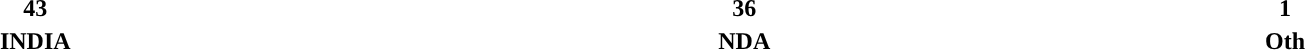<table style="width:100%; text-align:center;">
<tr>
<td><strong>43</strong></td>
<td><strong>36</strong></td>
<td><span><strong>1</strong></span></td>
</tr>
<tr>
<td><span><strong>INDIA</strong></span></td>
<td><span><strong>NDA</strong></span></td>
<td><span><strong>Oth</strong></span></td>
</tr>
</table>
